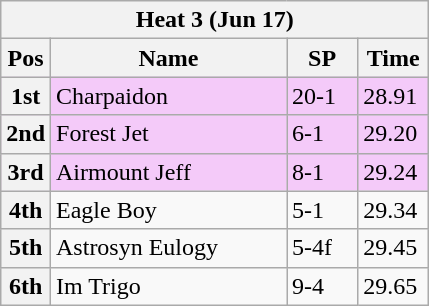<table class="wikitable">
<tr>
<th colspan="6">Heat 3 (Jun 17)</th>
</tr>
<tr>
<th width=20>Pos</th>
<th width=150>Name</th>
<th width=40>SP</th>
<th width=40>Time</th>
</tr>
<tr style="background: #f4caf9;">
<th>1st</th>
<td>Charpaidon</td>
<td>20-1</td>
<td>28.91</td>
</tr>
<tr style="background: #f4caf9;">
<th>2nd</th>
<td>Forest Jet</td>
<td>6-1</td>
<td>29.20</td>
</tr>
<tr style="background: #f4caf9;">
<th>3rd</th>
<td>Airmount Jeff</td>
<td>8-1</td>
<td>29.24</td>
</tr>
<tr>
<th>4th</th>
<td>Eagle Boy</td>
<td>5-1</td>
<td>29.34</td>
</tr>
<tr>
<th>5th</th>
<td>Astrosyn Eulogy</td>
<td>5-4f</td>
<td>29.45</td>
</tr>
<tr>
<th>6th</th>
<td>Im Trigo</td>
<td>9-4</td>
<td>29.65</td>
</tr>
</table>
